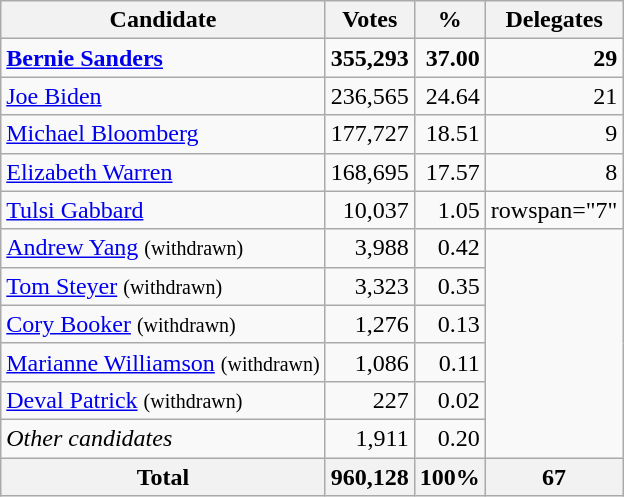<table class="wikitable sortable" style="text-align:right;">
<tr>
<th>Candidate</th>
<th>Votes</th>
<th>%</th>
<th>Delegates</th>
</tr>
<tr>
<td style="text-align:left" data-sort-value="Sanders, Bernie"><strong><a href='#'>Bernie Sanders</a></strong></td>
<td><strong>355,293</strong></td>
<td><strong>37.00</strong></td>
<td><strong>29</strong></td>
</tr>
<tr>
<td style="text-align:left" data-sort-value="Biden, Joe"><a href='#'>Joe Biden</a></td>
<td>236,565</td>
<td>24.64</td>
<td>21</td>
</tr>
<tr>
<td style="text-align:left" data-sort-value="Bloomberg, Michael"><a href='#'>Michael Bloomberg</a></td>
<td>177,727</td>
<td>18.51</td>
<td>9</td>
</tr>
<tr>
<td style="text-align:left" data-sort-value="Warren, Elizabeth"><a href='#'>Elizabeth Warren</a></td>
<td>168,695</td>
<td>17.57</td>
<td>8</td>
</tr>
<tr>
<td style="text-align:left" data-sort-value="Gabbard, Tulsi"><a href='#'>Tulsi Gabbard</a></td>
<td>10,037</td>
<td>1.05</td>
<td>rowspan="7" </td>
</tr>
<tr>
<td style="text-align:left" data-sort-value="Yang, Andrew"><a href='#'>Andrew Yang</a> <small>(withdrawn)</small></td>
<td>3,988</td>
<td>0.42</td>
</tr>
<tr>
<td style="text-align:left" data-sort-value="Steyer, Tom"><a href='#'>Tom Steyer</a> <small>(withdrawn)</small></td>
<td>3,323</td>
<td>0.35</td>
</tr>
<tr>
<td style="text-align:left" data-sort-value="Booker, Cory"><a href='#'>Cory Booker</a> <small>(withdrawn)</small></td>
<td>1,276</td>
<td>0.13</td>
</tr>
<tr>
<td style="text-align:left" data-sort-value="Williamson, Marianne"><a href='#'>Marianne Williamson</a> <small>(withdrawn)</small></td>
<td>1,086</td>
<td>0.11</td>
</tr>
<tr>
<td style="text-align:left" data-sort-value="Patrick, Deval"><a href='#'>Deval Patrick</a> <small>(withdrawn)</small></td>
<td>227</td>
<td>0.02</td>
</tr>
<tr>
<td style="text-align:left" data-sort-value="ZZ"><em>Other candidates</em></td>
<td>1,911</td>
<td>0.20</td>
</tr>
<tr>
<th>Total</th>
<th>960,128</th>
<th>100%</th>
<th>67</th>
</tr>
</table>
